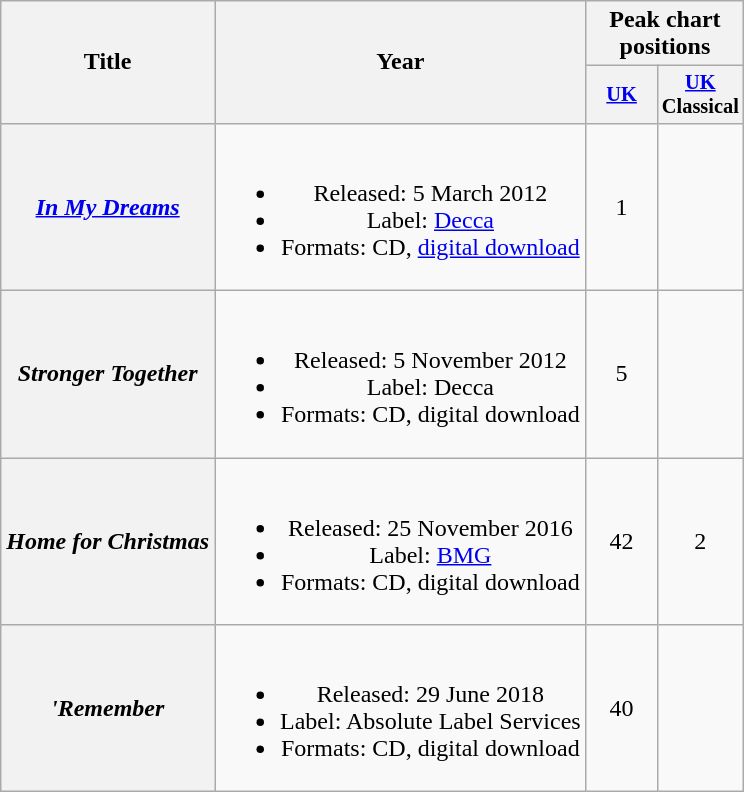<table class="wikitable plainrowheaders" style="text-align:center;">
<tr>
<th scope="col" rowspan="2">Title</th>
<th scope="col" rowspan="2">Year</th>
<th scope="col" colspan="2">Peak chart positions</th>
</tr>
<tr>
<th scope="col" style="width:3em;font-size:85%;"><a href='#'>UK</a></th>
<th scope="col" style="width:3em;font-size:85%;"><a href='#'>UK</a><br>Classical</th>
</tr>
<tr>
<th scope="row"><em><a href='#'>In My Dreams</a></em></th>
<td><br><ul><li>Released: 5 March 2012</li><li>Label: <a href='#'>Decca</a></li><li>Formats: CD, <a href='#'>digital download</a></li></ul></td>
<td>1</td>
<td></td>
</tr>
<tr>
<th scope="row"><em>Stronger Together</em></th>
<td><br><ul><li>Released: 5 November 2012</li><li>Label: Decca</li><li>Formats: CD, digital download</li></ul></td>
<td>5</td>
<td></td>
</tr>
<tr>
<th scope="row"><em>Home for Christmas</em></th>
<td><br><ul><li>Released: 25 November 2016</li><li>Label: <a href='#'>BMG</a></li><li>Formats: CD, digital download</li></ul></td>
<td>42</td>
<td>2</td>
</tr>
<tr>
<th scope="row"><em>'Remember<strong></th>
<td><br><ul><li>Released: 29 June 2018</li><li>Label: Absolute Label Services</li><li>Formats: CD, digital download</li></ul></td>
<td>40</td>
<td></td>
</tr>
</table>
